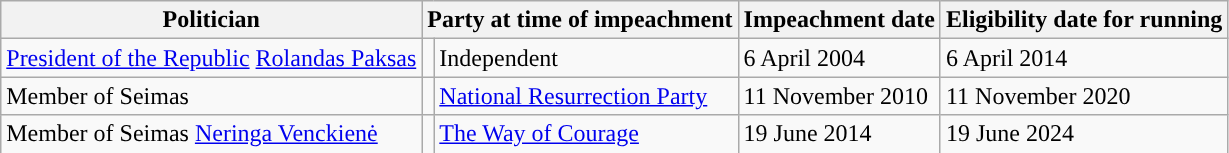<table class="wikitable sortable" style="border: none;">
<tr>
<th>Politician</th>
<th colspan="2">Party at time of impeachment</th>
<th>Impeachment date</th>
<th>Eligibility date for running</th>
</tr>
<tr>
<td><a href='#'>President of the Republic</a> <a href='#'>Rolandas Paksas</a></td>
<td style="background-color:"></td>
<td>Independent</td>
<td>6 April 2004</td>
<td>6 April 2014</td>
</tr>
<tr>
<td>Member of Seimas </td>
<td style="background-color:"></td>
<td><a href='#'>National Resurrection Party</a></td>
<td>11 November 2010</td>
<td>11 November 2020</td>
</tr>
<tr>
<td>Member of Seimas <a href='#'>Neringa Venckienė</a></td>
<td style="background-color:"></td>
<td><a href='#'>The Way of Courage</a></td>
<td>19 June 2014</td>
<td>19 June 2024</td>
</tr>
<tr>
</tr>
</table>
